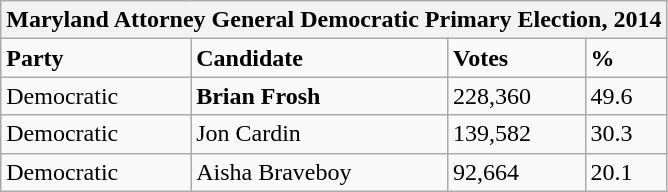<table class="wikitable">
<tr>
<th colspan="4">Maryland Attorney General Democratic Primary Election, 2014</th>
</tr>
<tr>
<td><strong>Party</strong></td>
<td><strong>Candidate</strong></td>
<td><strong>Votes</strong></td>
<td><strong>%</strong></td>
</tr>
<tr>
<td>Democratic</td>
<td><strong>Brian Frosh</strong></td>
<td>228,360</td>
<td>49.6</td>
</tr>
<tr>
<td>Democratic</td>
<td>Jon Cardin</td>
<td>139,582</td>
<td>30.3</td>
</tr>
<tr>
<td>Democratic</td>
<td>Aisha Braveboy</td>
<td>92,664</td>
<td>20.1</td>
</tr>
</table>
